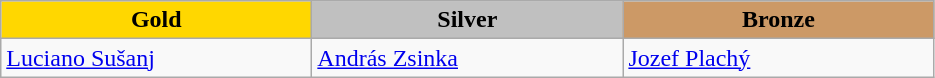<table class="wikitable" style="text-align:left">
<tr align="center">
<td width=200 bgcolor=gold><strong>Gold</strong></td>
<td width=200 bgcolor=silver><strong>Silver</strong></td>
<td width=200 bgcolor=CC9966><strong>Bronze</strong></td>
</tr>
<tr>
<td><a href='#'>Luciano Sušanj</a><br><em></em></td>
<td><a href='#'>András Zsinka</a><br><em></em></td>
<td><a href='#'>Jozef Plachý</a><br><em></em></td>
</tr>
</table>
